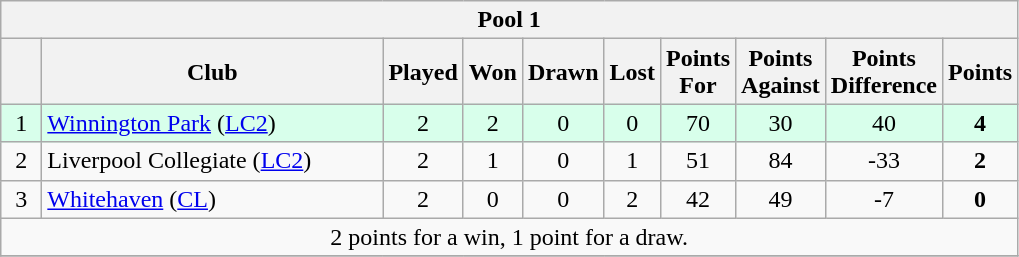<table class="wikitable" style="text-align: center;">
<tr>
<th colspan=15><strong>Pool 1</strong></th>
</tr>
<tr>
<th bgcolor="#efefef" width="20"></th>
<th bgcolor="#efefef" width="220">Club</th>
<th bgcolor="#efefef" width="20">Played</th>
<th bgcolor="#efefef" width="20">Won</th>
<th bgcolor="#efefef" width="20">Drawn</th>
<th bgcolor="#efefef" width="20">Lost</th>
<th bgcolor="#efefef" width="20">Points For</th>
<th bgcolor="#efefef" width="20">Points Against</th>
<th bgcolor="#efefef" width="20">Points Difference</th>
<th bgcolor="#efefef" width="20">Points</th>
</tr>
<tr bgcolor=#d8ffeb align=center>
<td>1</td>
<td style="text-align:left;"><a href='#'>Winnington Park</a> (<a href='#'>LC2</a>)</td>
<td>2</td>
<td>2</td>
<td>0</td>
<td>0</td>
<td>70</td>
<td>30</td>
<td>40</td>
<td><strong>4</strong></td>
</tr>
<tr>
<td>2</td>
<td style="text-align:left;">Liverpool Collegiate (<a href='#'>LC2</a>)</td>
<td>2</td>
<td>1</td>
<td>0</td>
<td>1</td>
<td>51</td>
<td>84</td>
<td>-33</td>
<td><strong>2</strong></td>
</tr>
<tr>
<td>3</td>
<td style="text-align:left;"><a href='#'>Whitehaven</a> (<a href='#'>CL</a>)</td>
<td>2</td>
<td>0</td>
<td>0</td>
<td>2</td>
<td>42</td>
<td>49</td>
<td>-7</td>
<td><strong>0</strong></td>
</tr>
<tr>
<td colspan=15>2 points for a win, 1 point for a draw.</td>
</tr>
<tr>
</tr>
</table>
